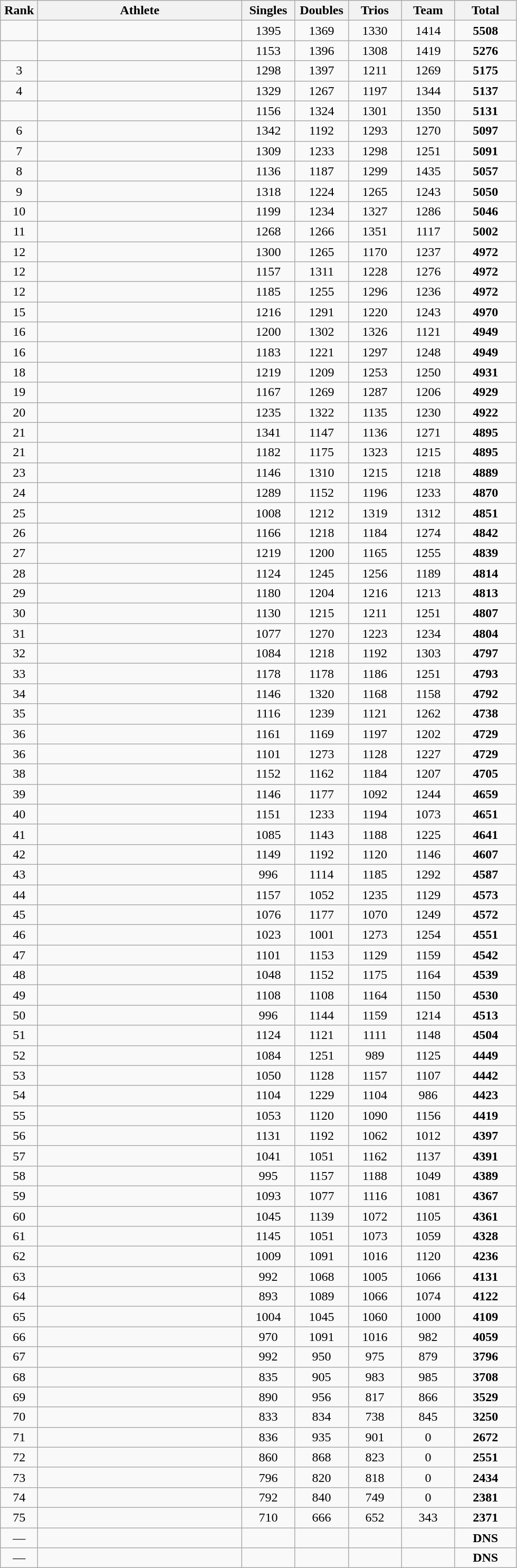<table class=wikitable style="text-align:center">
<tr>
<th width=40>Rank</th>
<th width=250>Athlete</th>
<th width=60>Singles</th>
<th width=60>Doubles</th>
<th width=60>Trios</th>
<th width=60>Team</th>
<th width=70>Total</th>
</tr>
<tr>
<td></td>
<td align=left></td>
<td>1395</td>
<td>1369</td>
<td>1330</td>
<td>1414</td>
<td><strong>5508</strong></td>
</tr>
<tr>
<td></td>
<td align=left></td>
<td>1153</td>
<td>1396</td>
<td>1308</td>
<td>1419</td>
<td><strong>5276</strong></td>
</tr>
<tr>
<td>3</td>
<td align=left></td>
<td>1298</td>
<td>1397</td>
<td>1211</td>
<td>1269</td>
<td><strong>5175</strong></td>
</tr>
<tr>
<td>4</td>
<td align=left></td>
<td>1329</td>
<td>1267</td>
<td>1197</td>
<td>1344</td>
<td><strong>5137</strong></td>
</tr>
<tr>
<td></td>
<td align=left></td>
<td>1156</td>
<td>1324</td>
<td>1301</td>
<td>1350</td>
<td><strong>5131</strong></td>
</tr>
<tr>
<td>6</td>
<td align=left></td>
<td>1342</td>
<td>1192</td>
<td>1293</td>
<td>1270</td>
<td><strong>5097</strong></td>
</tr>
<tr>
<td>7</td>
<td align=left></td>
<td>1309</td>
<td>1233</td>
<td>1298</td>
<td>1251</td>
<td><strong>5091</strong></td>
</tr>
<tr>
<td>8</td>
<td align=left></td>
<td>1136</td>
<td>1187</td>
<td>1299</td>
<td>1435</td>
<td><strong>5057</strong></td>
</tr>
<tr>
<td>9</td>
<td align=left></td>
<td>1318</td>
<td>1224</td>
<td>1265</td>
<td>1243</td>
<td><strong>5050</strong></td>
</tr>
<tr>
<td>10</td>
<td align=left></td>
<td>1199</td>
<td>1234</td>
<td>1327</td>
<td>1286</td>
<td><strong>5046</strong></td>
</tr>
<tr>
<td>11</td>
<td align=left></td>
<td>1268</td>
<td>1266</td>
<td>1351</td>
<td>1117</td>
<td><strong>5002</strong></td>
</tr>
<tr>
<td>12</td>
<td align=left></td>
<td>1300</td>
<td>1265</td>
<td>1170</td>
<td>1237</td>
<td><strong>4972</strong></td>
</tr>
<tr>
<td>12</td>
<td align=left></td>
<td>1157</td>
<td>1311</td>
<td>1228</td>
<td>1276</td>
<td><strong>4972</strong></td>
</tr>
<tr>
<td>12</td>
<td align=left></td>
<td>1185</td>
<td>1255</td>
<td>1296</td>
<td>1236</td>
<td><strong>4972</strong></td>
</tr>
<tr>
<td>15</td>
<td align=left></td>
<td>1216</td>
<td>1291</td>
<td>1220</td>
<td>1243</td>
<td><strong>4970</strong></td>
</tr>
<tr>
<td>16</td>
<td align=left></td>
<td>1200</td>
<td>1302</td>
<td>1326</td>
<td>1121</td>
<td><strong>4949</strong></td>
</tr>
<tr>
<td>16</td>
<td align=left></td>
<td>1183</td>
<td>1221</td>
<td>1297</td>
<td>1248</td>
<td><strong>4949</strong></td>
</tr>
<tr>
<td>18</td>
<td align=left></td>
<td>1219</td>
<td>1209</td>
<td>1253</td>
<td>1250</td>
<td><strong>4931</strong></td>
</tr>
<tr>
<td>19</td>
<td align=left></td>
<td>1167</td>
<td>1269</td>
<td>1287</td>
<td>1206</td>
<td><strong>4929</strong></td>
</tr>
<tr>
<td>20</td>
<td align=left></td>
<td>1235</td>
<td>1322</td>
<td>1135</td>
<td>1230</td>
<td><strong>4922</strong></td>
</tr>
<tr>
<td>21</td>
<td align=left></td>
<td>1341</td>
<td>1147</td>
<td>1136</td>
<td>1271</td>
<td><strong>4895</strong></td>
</tr>
<tr>
<td>21</td>
<td align=left></td>
<td>1182</td>
<td>1175</td>
<td>1323</td>
<td>1215</td>
<td><strong>4895</strong></td>
</tr>
<tr>
<td>23</td>
<td align=left></td>
<td>1146</td>
<td>1310</td>
<td>1215</td>
<td>1218</td>
<td><strong>4889</strong></td>
</tr>
<tr>
<td>24</td>
<td align=left></td>
<td>1289</td>
<td>1152</td>
<td>1196</td>
<td>1233</td>
<td><strong>4870</strong></td>
</tr>
<tr>
<td>25</td>
<td align=left></td>
<td>1008</td>
<td>1212</td>
<td>1319</td>
<td>1312</td>
<td><strong>4851</strong></td>
</tr>
<tr>
<td>26</td>
<td align=left></td>
<td>1166</td>
<td>1218</td>
<td>1184</td>
<td>1274</td>
<td><strong>4842</strong></td>
</tr>
<tr>
<td>27</td>
<td align=left></td>
<td>1219</td>
<td>1200</td>
<td>1165</td>
<td>1255</td>
<td><strong>4839</strong></td>
</tr>
<tr>
<td>28</td>
<td align=left></td>
<td>1124</td>
<td>1245</td>
<td>1256</td>
<td>1189</td>
<td><strong>4814</strong></td>
</tr>
<tr>
<td>29</td>
<td align=left></td>
<td>1180</td>
<td>1204</td>
<td>1216</td>
<td>1213</td>
<td><strong>4813</strong></td>
</tr>
<tr>
<td>30</td>
<td align=left></td>
<td>1130</td>
<td>1215</td>
<td>1211</td>
<td>1251</td>
<td><strong>4807</strong></td>
</tr>
<tr>
<td>31</td>
<td align=left></td>
<td>1077</td>
<td>1270</td>
<td>1223</td>
<td>1234</td>
<td><strong>4804</strong></td>
</tr>
<tr>
<td>32</td>
<td align=left></td>
<td>1084</td>
<td>1218</td>
<td>1192</td>
<td>1303</td>
<td><strong>4797</strong></td>
</tr>
<tr>
<td>33</td>
<td align=left></td>
<td>1178</td>
<td>1178</td>
<td>1186</td>
<td>1251</td>
<td><strong>4793</strong></td>
</tr>
<tr>
<td>34</td>
<td align=left></td>
<td>1146</td>
<td>1320</td>
<td>1168</td>
<td>1158</td>
<td><strong>4792</strong></td>
</tr>
<tr>
<td>35</td>
<td align=left></td>
<td>1116</td>
<td>1239</td>
<td>1121</td>
<td>1262</td>
<td><strong>4738</strong></td>
</tr>
<tr>
<td>36</td>
<td align=left></td>
<td>1161</td>
<td>1169</td>
<td>1197</td>
<td>1202</td>
<td><strong>4729</strong></td>
</tr>
<tr>
<td>36</td>
<td align=left></td>
<td>1101</td>
<td>1273</td>
<td>1128</td>
<td>1227</td>
<td><strong>4729</strong></td>
</tr>
<tr>
<td>38</td>
<td align=left></td>
<td>1152</td>
<td>1162</td>
<td>1184</td>
<td>1207</td>
<td><strong>4705</strong></td>
</tr>
<tr>
<td>39</td>
<td align=left></td>
<td>1146</td>
<td>1177</td>
<td>1092</td>
<td>1244</td>
<td><strong>4659</strong></td>
</tr>
<tr>
<td>40</td>
<td align=left></td>
<td>1151</td>
<td>1233</td>
<td>1194</td>
<td>1073</td>
<td><strong>4651</strong></td>
</tr>
<tr>
<td>41</td>
<td align=left></td>
<td>1085</td>
<td>1143</td>
<td>1188</td>
<td>1225</td>
<td><strong>4641</strong></td>
</tr>
<tr>
<td>42</td>
<td align=left></td>
<td>1149</td>
<td>1192</td>
<td>1120</td>
<td>1146</td>
<td><strong>4607</strong></td>
</tr>
<tr>
<td>43</td>
<td align=left></td>
<td>996</td>
<td>1114</td>
<td>1185</td>
<td>1292</td>
<td><strong>4587</strong></td>
</tr>
<tr>
<td>44</td>
<td align=left></td>
<td>1157</td>
<td>1052</td>
<td>1235</td>
<td>1129</td>
<td><strong>4573</strong></td>
</tr>
<tr>
<td>45</td>
<td align=left></td>
<td>1076</td>
<td>1177</td>
<td>1070</td>
<td>1249</td>
<td><strong>4572</strong></td>
</tr>
<tr>
<td>46</td>
<td align=left></td>
<td>1023</td>
<td>1001</td>
<td>1273</td>
<td>1254</td>
<td><strong>4551</strong></td>
</tr>
<tr>
<td>47</td>
<td align=left></td>
<td>1101</td>
<td>1153</td>
<td>1129</td>
<td>1159</td>
<td><strong>4542</strong></td>
</tr>
<tr>
<td>48</td>
<td align=left></td>
<td>1048</td>
<td>1152</td>
<td>1175</td>
<td>1164</td>
<td><strong>4539</strong></td>
</tr>
<tr>
<td>49</td>
<td align=left></td>
<td>1108</td>
<td>1108</td>
<td>1164</td>
<td>1150</td>
<td><strong>4530</strong></td>
</tr>
<tr>
<td>50</td>
<td align=left></td>
<td>996</td>
<td>1144</td>
<td>1159</td>
<td>1214</td>
<td><strong>4513</strong></td>
</tr>
<tr>
<td>51</td>
<td align=left></td>
<td>1124</td>
<td>1121</td>
<td>1111</td>
<td>1148</td>
<td><strong>4504</strong></td>
</tr>
<tr>
<td>52</td>
<td align=left></td>
<td>1084</td>
<td>1251</td>
<td>989</td>
<td>1125</td>
<td><strong>4449</strong></td>
</tr>
<tr>
<td>53</td>
<td align=left></td>
<td>1050</td>
<td>1128</td>
<td>1157</td>
<td>1107</td>
<td><strong>4442</strong></td>
</tr>
<tr>
<td>54</td>
<td align=left></td>
<td>1104</td>
<td>1229</td>
<td>1104</td>
<td>986</td>
<td><strong>4423</strong></td>
</tr>
<tr>
<td>55</td>
<td align=left></td>
<td>1053</td>
<td>1120</td>
<td>1090</td>
<td>1156</td>
<td><strong>4419</strong></td>
</tr>
<tr>
<td>56</td>
<td align=left></td>
<td>1131</td>
<td>1192</td>
<td>1062</td>
<td>1012</td>
<td><strong>4397</strong></td>
</tr>
<tr>
<td>57</td>
<td align=left></td>
<td>1041</td>
<td>1051</td>
<td>1162</td>
<td>1137</td>
<td><strong>4391</strong></td>
</tr>
<tr>
<td>58</td>
<td align=left></td>
<td>995</td>
<td>1157</td>
<td>1188</td>
<td>1049</td>
<td><strong>4389</strong></td>
</tr>
<tr>
<td>59</td>
<td align=left></td>
<td>1093</td>
<td>1077</td>
<td>1116</td>
<td>1081</td>
<td><strong>4367</strong></td>
</tr>
<tr>
<td>60</td>
<td align=left></td>
<td>1045</td>
<td>1139</td>
<td>1072</td>
<td>1105</td>
<td><strong>4361</strong></td>
</tr>
<tr>
<td>61</td>
<td align=left></td>
<td>1145</td>
<td>1051</td>
<td>1073</td>
<td>1059</td>
<td><strong>4328</strong></td>
</tr>
<tr>
<td>62</td>
<td align=left></td>
<td>1009</td>
<td>1091</td>
<td>1016</td>
<td>1120</td>
<td><strong>4236</strong></td>
</tr>
<tr>
<td>63</td>
<td align=left></td>
<td>992</td>
<td>1068</td>
<td>1005</td>
<td>1066</td>
<td><strong>4131</strong></td>
</tr>
<tr>
<td>64</td>
<td align=left></td>
<td>893</td>
<td>1089</td>
<td>1066</td>
<td>1074</td>
<td><strong>4122</strong></td>
</tr>
<tr>
<td>65</td>
<td align=left></td>
<td>1004</td>
<td>1045</td>
<td>1060</td>
<td>1000</td>
<td><strong>4109</strong></td>
</tr>
<tr>
<td>66</td>
<td align=left></td>
<td>970</td>
<td>1091</td>
<td>1016</td>
<td>982</td>
<td><strong>4059</strong></td>
</tr>
<tr>
<td>67</td>
<td align=left></td>
<td>992</td>
<td>950</td>
<td>975</td>
<td>879</td>
<td><strong>3796</strong></td>
</tr>
<tr>
<td>68</td>
<td align=left></td>
<td>835</td>
<td>905</td>
<td>983</td>
<td>985</td>
<td><strong>3708</strong></td>
</tr>
<tr>
<td>69</td>
<td align=left></td>
<td>890</td>
<td>956</td>
<td>817</td>
<td>866</td>
<td><strong>3529</strong></td>
</tr>
<tr>
<td>70</td>
<td align=left></td>
<td>833</td>
<td>834</td>
<td>738</td>
<td>845</td>
<td><strong>3250</strong></td>
</tr>
<tr>
<td>71</td>
<td align=left></td>
<td>836</td>
<td>935</td>
<td>901</td>
<td>0</td>
<td><strong>2672</strong></td>
</tr>
<tr>
<td>72</td>
<td align=left></td>
<td>860</td>
<td>868</td>
<td>823</td>
<td>0</td>
<td><strong>2551</strong></td>
</tr>
<tr>
<td>73</td>
<td align=left></td>
<td>796</td>
<td>820</td>
<td>818</td>
<td>0</td>
<td><strong>2434</strong></td>
</tr>
<tr>
<td>74</td>
<td align=left></td>
<td>792</td>
<td>840</td>
<td>749</td>
<td>0</td>
<td><strong>2381</strong></td>
</tr>
<tr>
<td>75</td>
<td align=left></td>
<td>710</td>
<td>666</td>
<td>652</td>
<td>343</td>
<td><strong>2371</strong></td>
</tr>
<tr>
<td>—</td>
<td align=left></td>
<td></td>
<td></td>
<td></td>
<td></td>
<td><strong>DNS</strong></td>
</tr>
<tr>
<td>—</td>
<td align=left></td>
<td></td>
<td></td>
<td></td>
<td></td>
<td><strong>DNS</strong></td>
</tr>
</table>
